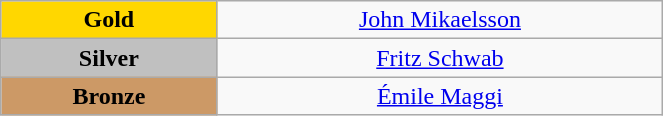<table class="wikitable" style="text-align:center; " width="35%">
<tr>
<td bgcolor="gold"><strong>Gold</strong></td>
<td><a href='#'>John Mikaelsson</a><br>  <small><em></em></small></td>
</tr>
<tr>
<td bgcolor="silver"><strong>Silver</strong></td>
<td><a href='#'>Fritz Schwab</a><br>  <small><em></em></small></td>
</tr>
<tr>
<td bgcolor="CC9966"><strong>Bronze</strong></td>
<td><a href='#'>Émile Maggi</a><br>  <small><em></em></small></td>
</tr>
</table>
